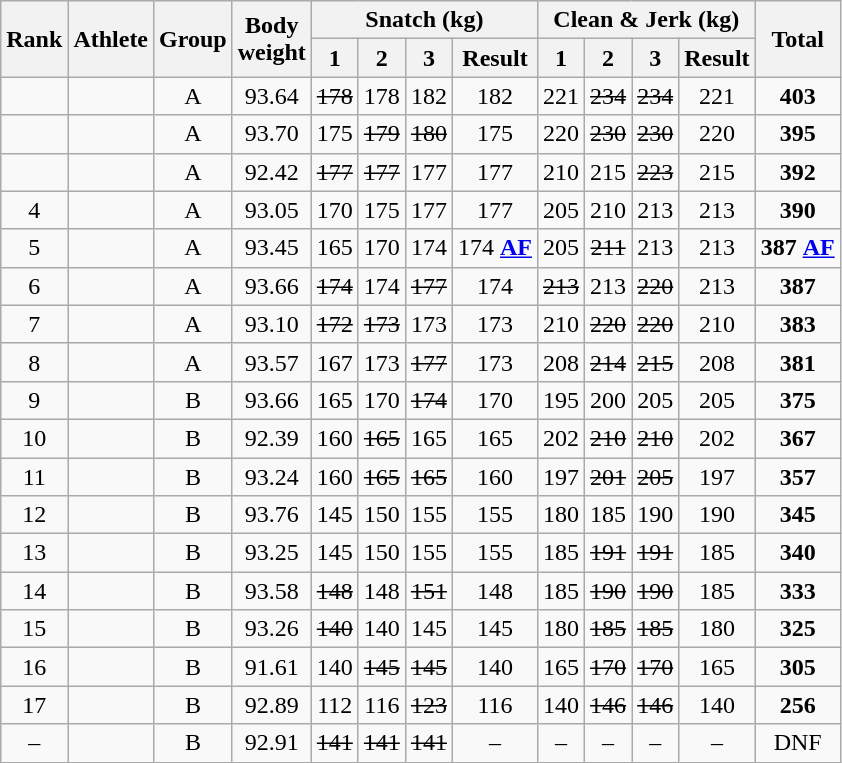<table class = "wikitable" style="text-align:center;">
<tr>
<th rowspan=2>Rank</th>
<th rowspan=2>Athlete</th>
<th rowspan=2>Group</th>
<th rowspan=2>Body<br>weight</th>
<th colspan=4>Snatch (kg)</th>
<th colspan=4>Clean & Jerk (kg)</th>
<th rowspan=2>Total</th>
</tr>
<tr>
<th>1</th>
<th>2</th>
<th>3</th>
<th>Result</th>
<th>1</th>
<th>2</th>
<th>3</th>
<th>Result</th>
</tr>
<tr>
<td></td>
<td align=left></td>
<td>A</td>
<td>93.64</td>
<td><s>178</s></td>
<td>178</td>
<td>182</td>
<td>182</td>
<td>221</td>
<td><s>234</s></td>
<td><s>234</s></td>
<td>221</td>
<td><strong>403</strong></td>
</tr>
<tr>
<td></td>
<td align=left></td>
<td>A</td>
<td>93.70</td>
<td>175</td>
<td><s>179</s></td>
<td><s>180</s></td>
<td>175</td>
<td>220</td>
<td><s>230</s></td>
<td><s>230</s></td>
<td>220</td>
<td><strong>395</strong></td>
</tr>
<tr>
<td></td>
<td align=left></td>
<td>A</td>
<td>92.42</td>
<td><s>177</s></td>
<td><s>177</s></td>
<td>177</td>
<td>177</td>
<td>210</td>
<td>215</td>
<td><s>223</s></td>
<td>215</td>
<td><strong>392</strong></td>
</tr>
<tr>
<td>4</td>
<td align=left></td>
<td>A</td>
<td>93.05</td>
<td>170</td>
<td>175</td>
<td>177</td>
<td>177</td>
<td>205</td>
<td>210</td>
<td>213</td>
<td>213</td>
<td><strong>390</strong></td>
</tr>
<tr>
<td>5</td>
<td align=left></td>
<td>A</td>
<td>93.45</td>
<td>165</td>
<td>170</td>
<td>174</td>
<td>174 <strong><a href='#'>AF</a></strong></td>
<td>205</td>
<td><s>211</s></td>
<td>213</td>
<td>213</td>
<td><strong>387</strong> <strong><a href='#'>AF</a></strong></td>
</tr>
<tr>
<td>6</td>
<td align=left></td>
<td>A</td>
<td>93.66</td>
<td><s>174</s></td>
<td>174</td>
<td><s>177</s></td>
<td>174</td>
<td><s>213</s></td>
<td>213</td>
<td><s>220</s></td>
<td>213</td>
<td><strong>387</strong></td>
</tr>
<tr>
<td>7</td>
<td align=left></td>
<td>A</td>
<td>93.10</td>
<td><s>172</s></td>
<td><s>173</s></td>
<td>173</td>
<td>173</td>
<td>210</td>
<td><s>220</s></td>
<td><s>220</s></td>
<td>210</td>
<td><strong>383</strong></td>
</tr>
<tr>
<td>8</td>
<td align=left></td>
<td>A</td>
<td>93.57</td>
<td>167</td>
<td>173</td>
<td><s>177</s></td>
<td>173</td>
<td>208</td>
<td><s>214</s></td>
<td><s>215</s></td>
<td>208</td>
<td><strong>381</strong></td>
</tr>
<tr>
<td>9</td>
<td align=left></td>
<td>B</td>
<td>93.66</td>
<td>165</td>
<td>170</td>
<td><s>174</s></td>
<td>170</td>
<td>195</td>
<td>200</td>
<td>205</td>
<td>205</td>
<td><strong>375</strong></td>
</tr>
<tr>
<td>10</td>
<td align=left></td>
<td>B</td>
<td>92.39</td>
<td>160</td>
<td><s>165</s></td>
<td>165</td>
<td>165</td>
<td>202</td>
<td><s>210</s></td>
<td><s>210</s></td>
<td>202</td>
<td><strong>367</strong></td>
</tr>
<tr>
<td>11</td>
<td align=left></td>
<td>B</td>
<td>93.24</td>
<td>160</td>
<td><s>165</s></td>
<td><s>165</s></td>
<td>160</td>
<td>197</td>
<td><s>201</s></td>
<td><s>205</s></td>
<td>197</td>
<td><strong>357</strong></td>
</tr>
<tr>
<td>12</td>
<td align=left></td>
<td>B</td>
<td>93.76</td>
<td>145</td>
<td>150</td>
<td>155</td>
<td>155</td>
<td>180</td>
<td>185</td>
<td>190</td>
<td>190</td>
<td><strong>345</strong></td>
</tr>
<tr>
<td>13</td>
<td align=left></td>
<td>B</td>
<td>93.25</td>
<td>145</td>
<td>150</td>
<td>155</td>
<td>155</td>
<td>185</td>
<td><s>191</s></td>
<td><s>191</s></td>
<td>185</td>
<td><strong>340</strong></td>
</tr>
<tr>
<td>14</td>
<td align=left></td>
<td>B</td>
<td>93.58</td>
<td><s>148</s></td>
<td>148</td>
<td><s>151</s></td>
<td>148</td>
<td>185</td>
<td><s>190</s></td>
<td><s>190</s></td>
<td>185</td>
<td><strong>333</strong></td>
</tr>
<tr>
<td>15</td>
<td align=left></td>
<td>B</td>
<td>93.26</td>
<td><s>140</s></td>
<td>140</td>
<td>145</td>
<td>145</td>
<td>180</td>
<td><s>185</s></td>
<td><s>185</s></td>
<td>180</td>
<td><strong>325</strong></td>
</tr>
<tr>
<td>16</td>
<td align=left></td>
<td>B</td>
<td>91.61</td>
<td>140</td>
<td><s>145</s></td>
<td><s>145</s></td>
<td>140</td>
<td>165</td>
<td><s>170</s></td>
<td><s>170</s></td>
<td>165</td>
<td><strong>305</strong></td>
</tr>
<tr>
<td>17</td>
<td align=left></td>
<td>B</td>
<td>92.89</td>
<td>112</td>
<td>116</td>
<td><s>123</s></td>
<td>116</td>
<td>140</td>
<td><s>146</s></td>
<td><s>146</s></td>
<td>140</td>
<td><strong>256</strong></td>
</tr>
<tr>
<td>–</td>
<td align=left></td>
<td>B</td>
<td>92.91</td>
<td><s>141</s></td>
<td><s>141</s></td>
<td><s>141</s></td>
<td>–</td>
<td>–</td>
<td>–</td>
<td>–</td>
<td>–</td>
<td>DNF</td>
</tr>
</table>
